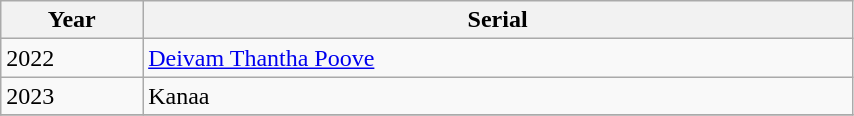<table class="wikitable" width="45%">
<tr>
<th style="width:10%;">Year</th>
<th style="width:50%;">Serial</th>
</tr>
<tr>
<td>2022</td>
<td><a href='#'>Deivam Thantha Poove</a></td>
</tr>
<tr>
<td>2023</td>
<td>Kanaa</td>
</tr>
<tr>
</tr>
</table>
